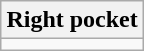<table class="wikitable" align="right">
<tr>
<th>Right pocket</th>
</tr>
<tr>
<td>  </td>
</tr>
</table>
